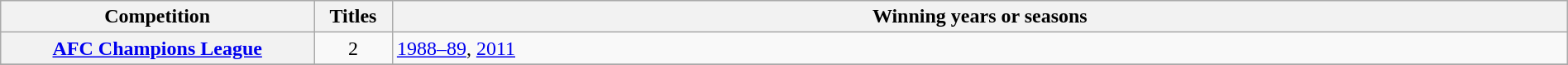<table class="wikitable sortable plainrowheaders" style="width:100%;">
<tr>
<th scope="col" style="width:20%;">Competition</th>
<th scope="col" style="width:5%;">Titles</th>
<th scope="col">Winning years or seasons</th>
</tr>
<tr>
<th scope="row"><a href='#'>AFC Champions League</a></th>
<td style="text-align:center;">2</td>
<td><a href='#'>1988–89</a>, <a href='#'>2011</a></td>
</tr>
<tr>
</tr>
</table>
